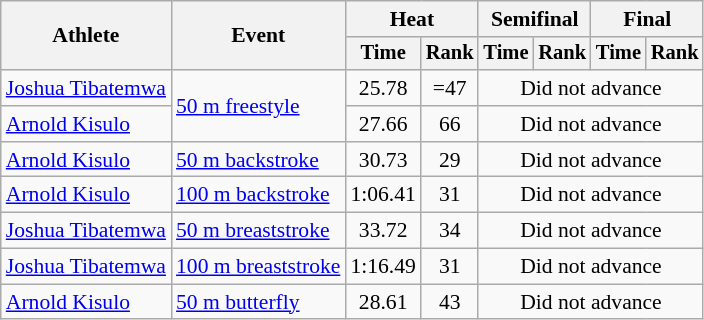<table class=wikitable style=font-size:90%>
<tr>
<th rowspan=2>Athlete</th>
<th rowspan=2>Event</th>
<th colspan=2>Heat</th>
<th colspan=2>Semifinal</th>
<th colspan=2>Final</th>
</tr>
<tr style=font-size:95%>
<th>Time</th>
<th>Rank</th>
<th>Time</th>
<th>Rank</th>
<th>Time</th>
<th>Rank</th>
</tr>
<tr align=center>
<td align=left><a href='#'>Joshua Tibatemwa</a></td>
<td align=left rowspan=2><a href='#'>50 m freestyle</a></td>
<td>25.78</td>
<td>=47</td>
<td colspan=4>Did not advance</td>
</tr>
<tr align=center>
<td align=left><a href='#'>Arnold Kisulo</a></td>
<td>27.66</td>
<td>66</td>
<td colspan=4>Did not advance</td>
</tr>
<tr align=center>
<td align=left><a href='#'>Arnold Kisulo</a></td>
<td align=left><a href='#'>50 m backstroke</a></td>
<td>30.73</td>
<td>29</td>
<td colspan=4>Did not advance</td>
</tr>
<tr align=center>
<td align=left><a href='#'>Arnold Kisulo</a></td>
<td align=left><a href='#'>100 m backstroke</a></td>
<td>1:06.41</td>
<td>31</td>
<td colspan=4>Did not advance</td>
</tr>
<tr align=center>
<td align=left><a href='#'>Joshua Tibatemwa</a></td>
<td align=left><a href='#'>50 m breaststroke</a></td>
<td>33.72</td>
<td>34</td>
<td colspan=4>Did not advance</td>
</tr>
<tr align=center>
<td align=left><a href='#'>Joshua Tibatemwa</a></td>
<td align=left><a href='#'>100 m breaststroke</a></td>
<td>1:16.49</td>
<td>31</td>
<td colspan=4>Did not advance</td>
</tr>
<tr align=center>
<td align=left><a href='#'>Arnold Kisulo</a></td>
<td align=left><a href='#'>50 m butterfly</a></td>
<td>28.61</td>
<td>43</td>
<td colspan=4>Did not advance</td>
</tr>
</table>
